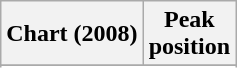<table class="wikitable sortable">
<tr>
<th align="left">Chart (2008)</th>
<th align="center">Peak<br>position</th>
</tr>
<tr>
</tr>
<tr>
</tr>
<tr>
</tr>
<tr>
</tr>
</table>
